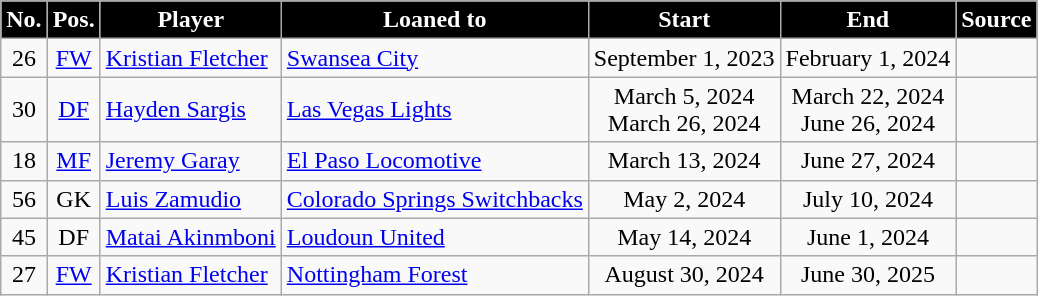<table class="wikitable" style="text-align:center; ">
<tr>
<th style="background:#000000; color:#FFFFFF;">No.</th>
<th style="background:#000000; color:#FFFFFF;">Pos.</th>
<th style="background:#000000; color:#FFFFFF;">Player</th>
<th style="background:#000000; color:#FFFFFF;">Loaned to</th>
<th style="background:#000000; color:#FFFFFF;">Start</th>
<th style="background:#000000; color:#FFFFFF;">End</th>
<th style="background:#000000; color:#FFFFFF; class="unsortable;">Source</th>
</tr>
<tr>
<td>26</td>
<td><a href='#'>FW</a></td>
<td align="left"> <a href='#'>Kristian Fletcher</a></td>
<td align="left"> <a href='#'>Swansea City</a></td>
<td>September 1, 2023</td>
<td>February 1, 2024</td>
<td></td>
</tr>
<tr>
<td>30</td>
<td><a href='#'>DF</a></td>
<td align="left"> <a href='#'>Hayden Sargis</a></td>
<td align="left"> <a href='#'>Las Vegas Lights</a></td>
<td>March 5, 2024 <br> March 26, 2024</td>
<td>March 22, 2024 <br> June 26, 2024</td>
<td>  </td>
</tr>
<tr>
<td>18</td>
<td><a href='#'>MF</a></td>
<td align="left"> <a href='#'>Jeremy Garay</a></td>
<td align="left"> <a href='#'>El Paso Locomotive</a></td>
<td>March 13, 2024</td>
<td>June 27, 2024</td>
<td></td>
</tr>
<tr>
<td>56</td>
<td>GK</td>
<td align="left"> <a href='#'>Luis Zamudio</a></td>
<td align="left"> <a href='#'>Colorado Springs Switchbacks</a></td>
<td>May 2, 2024</td>
<td>July 10, 2024</td>
<td></td>
</tr>
<tr>
<td>45</td>
<td>DF</td>
<td align="left"> <a href='#'>Matai Akinmboni</a></td>
<td align="left"> <a href='#'>Loudoun United</a></td>
<td>May 14, 2024</td>
<td>June 1, 2024</td>
<td> </td>
</tr>
<tr>
<td>27</td>
<td><a href='#'>FW</a></td>
<td align="left"> <a href='#'>Kristian Fletcher</a></td>
<td align="left"> <a href='#'>Nottingham Forest</a></td>
<td>August 30, 2024</td>
<td>June 30, 2025</td>
<td></td>
</tr>
</table>
